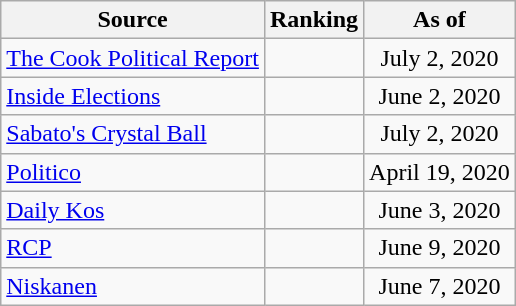<table class="wikitable" style="text-align:center">
<tr>
<th>Source</th>
<th>Ranking</th>
<th>As of</th>
</tr>
<tr>
<td align=left><a href='#'>The Cook Political Report</a></td>
<td></td>
<td>July 2, 2020</td>
</tr>
<tr>
<td align=left><a href='#'>Inside Elections</a></td>
<td></td>
<td>June 2, 2020</td>
</tr>
<tr>
<td align=left><a href='#'>Sabato's Crystal Ball</a></td>
<td></td>
<td>July 2, 2020</td>
</tr>
<tr>
<td align="left"><a href='#'>Politico</a></td>
<td></td>
<td>April 19, 2020</td>
</tr>
<tr>
<td align="left"><a href='#'>Daily Kos</a></td>
<td></td>
<td>June 3, 2020</td>
</tr>
<tr>
<td align="left"><a href='#'>RCP</a></td>
<td></td>
<td>June 9, 2020</td>
</tr>
<tr>
<td align="left"><a href='#'>Niskanen</a></td>
<td></td>
<td>June 7, 2020</td>
</tr>
</table>
